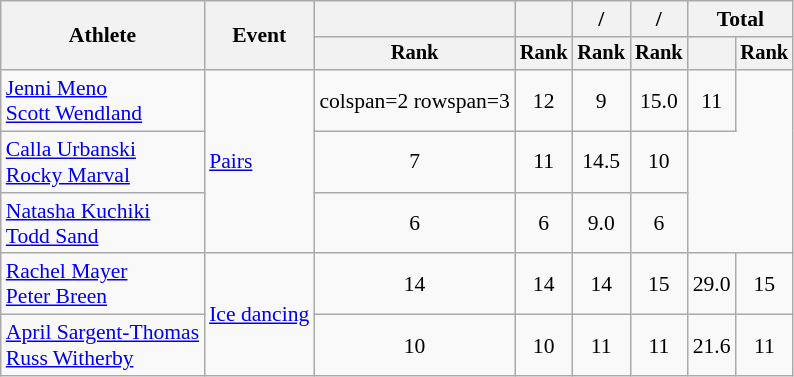<table class=wikitable style=font-size:90%;text-align:center>
<tr>
<th rowspan=2>Athlete</th>
<th rowspan=2>Event</th>
<th></th>
<th></th>
<th> / </th>
<th> / </th>
<th colspan=2>Total</th>
</tr>
<tr style=font-size:95%>
<th>Rank</th>
<th>Rank</th>
<th>Rank</th>
<th>Rank</th>
<th></th>
<th>Rank</th>
</tr>
<tr>
<td align=left><a href='#'>Jenni Meno</a><br><a href='#'>Scott Wendland</a></td>
<td align=left rowspan=3><a href='#'>Pairs</a></td>
<td>colspan=2 rowspan=3 </td>
<td>12</td>
<td>9</td>
<td>15.0</td>
<td>11</td>
</tr>
<tr>
<td align=left><a href='#'>Calla Urbanski</a><br><a href='#'>Rocky Marval</a></td>
<td>7</td>
<td>11</td>
<td>14.5</td>
<td>10</td>
</tr>
<tr>
<td align=left><a href='#'>Natasha Kuchiki</a><br><a href='#'>Todd Sand</a></td>
<td>6</td>
<td>6</td>
<td>9.0</td>
<td>6</td>
</tr>
<tr>
<td align=left><a href='#'>Rachel Mayer</a><br><a href='#'>Peter Breen</a></td>
<td align=left rowspan=2><a href='#'>Ice dancing</a></td>
<td>14</td>
<td>14</td>
<td>14</td>
<td>15</td>
<td>29.0</td>
<td>15</td>
</tr>
<tr>
<td align=left><a href='#'>April Sargent-Thomas</a><br><a href='#'>Russ Witherby</a></td>
<td>10</td>
<td>10</td>
<td>11</td>
<td>11</td>
<td>21.6</td>
<td>11</td>
</tr>
</table>
